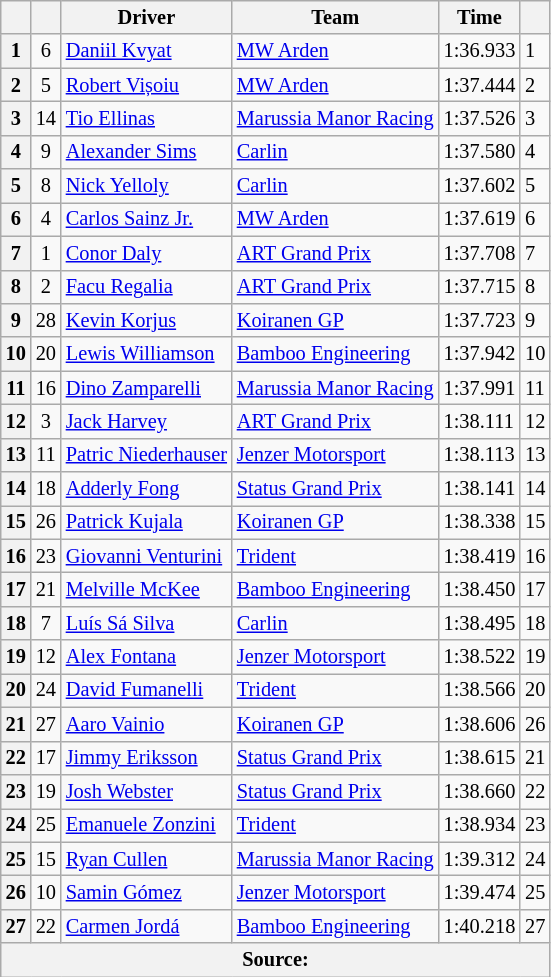<table class="wikitable" style="font-size:85%">
<tr>
<th></th>
<th></th>
<th>Driver</th>
<th>Team</th>
<th>Time</th>
<th></th>
</tr>
<tr>
<th>1</th>
<td align="center">6</td>
<td> <a href='#'>Daniil Kvyat</a></td>
<td><a href='#'>MW Arden</a></td>
<td>1:36.933</td>
<td>1</td>
</tr>
<tr>
<th>2</th>
<td align="center">5</td>
<td> <a href='#'>Robert Vișoiu</a></td>
<td><a href='#'>MW Arden</a></td>
<td>1:37.444</td>
<td>2</td>
</tr>
<tr>
<th>3</th>
<td align="center">14</td>
<td> <a href='#'>Tio Ellinas</a></td>
<td><a href='#'>Marussia Manor Racing</a></td>
<td>1:37.526</td>
<td>3</td>
</tr>
<tr>
<th>4</th>
<td align="center">9</td>
<td> <a href='#'>Alexander Sims</a></td>
<td><a href='#'>Carlin</a></td>
<td>1:37.580</td>
<td>4</td>
</tr>
<tr>
<th>5</th>
<td align="center">8</td>
<td> <a href='#'>Nick Yelloly</a></td>
<td><a href='#'>Carlin</a></td>
<td>1:37.602</td>
<td>5</td>
</tr>
<tr>
<th>6</th>
<td align="center">4</td>
<td> <a href='#'>Carlos Sainz Jr.</a></td>
<td><a href='#'>MW Arden</a></td>
<td>1:37.619</td>
<td>6</td>
</tr>
<tr>
<th>7</th>
<td align="center">1</td>
<td> <a href='#'>Conor Daly</a></td>
<td><a href='#'>ART Grand Prix</a></td>
<td>1:37.708</td>
<td>7</td>
</tr>
<tr>
<th>8</th>
<td align="center">2</td>
<td> <a href='#'>Facu Regalia</a></td>
<td><a href='#'>ART Grand Prix</a></td>
<td>1:37.715</td>
<td>8</td>
</tr>
<tr>
<th>9</th>
<td align="center">28</td>
<td> <a href='#'>Kevin Korjus</a></td>
<td><a href='#'>Koiranen GP</a></td>
<td>1:37.723</td>
<td>9</td>
</tr>
<tr>
<th>10</th>
<td align="center">20</td>
<td> <a href='#'>Lewis Williamson</a></td>
<td><a href='#'>Bamboo Engineering</a></td>
<td>1:37.942</td>
<td>10</td>
</tr>
<tr>
<th>11</th>
<td align="center">16</td>
<td> <a href='#'>Dino Zamparelli</a></td>
<td><a href='#'>Marussia Manor Racing</a></td>
<td>1:37.991</td>
<td>11</td>
</tr>
<tr>
<th>12</th>
<td align="center">3</td>
<td> <a href='#'>Jack Harvey</a></td>
<td><a href='#'>ART Grand Prix</a></td>
<td>1:38.111</td>
<td>12</td>
</tr>
<tr>
<th>13</th>
<td align="center">11</td>
<td> <a href='#'>Patric Niederhauser</a></td>
<td><a href='#'>Jenzer Motorsport</a></td>
<td>1:38.113</td>
<td>13</td>
</tr>
<tr>
<th>14</th>
<td align="center">18</td>
<td> <a href='#'>Adderly Fong</a></td>
<td><a href='#'>Status Grand Prix</a></td>
<td>1:38.141</td>
<td>14</td>
</tr>
<tr>
<th>15</th>
<td align="center">26</td>
<td> <a href='#'>Patrick Kujala</a></td>
<td><a href='#'>Koiranen GP</a></td>
<td>1:38.338</td>
<td>15</td>
</tr>
<tr>
<th>16</th>
<td align="center">23</td>
<td> <a href='#'>Giovanni Venturini</a></td>
<td><a href='#'>Trident</a></td>
<td>1:38.419</td>
<td>16</td>
</tr>
<tr>
<th>17</th>
<td align="center">21</td>
<td> <a href='#'>Melville McKee</a></td>
<td><a href='#'>Bamboo Engineering</a></td>
<td>1:38.450</td>
<td>17</td>
</tr>
<tr>
<th>18</th>
<td align="center">7</td>
<td> <a href='#'>Luís Sá Silva</a></td>
<td><a href='#'>Carlin</a></td>
<td>1:38.495</td>
<td>18</td>
</tr>
<tr>
<th>19</th>
<td align="center">12</td>
<td> <a href='#'>Alex Fontana</a></td>
<td><a href='#'>Jenzer Motorsport</a></td>
<td>1:38.522</td>
<td>19</td>
</tr>
<tr>
<th>20</th>
<td align="center">24</td>
<td> <a href='#'>David Fumanelli</a></td>
<td><a href='#'>Trident</a></td>
<td>1:38.566</td>
<td>20</td>
</tr>
<tr>
<th>21</th>
<td align="center">27</td>
<td> <a href='#'>Aaro Vainio</a></td>
<td><a href='#'>Koiranen GP</a></td>
<td>1:38.606</td>
<td>26 </td>
</tr>
<tr>
<th>22</th>
<td align="center">17</td>
<td> <a href='#'>Jimmy Eriksson</a></td>
<td><a href='#'>Status Grand Prix</a></td>
<td>1:38.615</td>
<td>21</td>
</tr>
<tr>
<th>23</th>
<td align="center">19</td>
<td> <a href='#'>Josh Webster</a></td>
<td><a href='#'>Status Grand Prix</a></td>
<td>1:38.660</td>
<td>22</td>
</tr>
<tr>
<th>24</th>
<td align="center">25</td>
<td> <a href='#'>Emanuele Zonzini</a></td>
<td><a href='#'>Trident</a></td>
<td>1:38.934</td>
<td>23</td>
</tr>
<tr>
<th>25</th>
<td align="center">15</td>
<td> <a href='#'>Ryan Cullen</a></td>
<td><a href='#'>Marussia Manor Racing</a></td>
<td>1:39.312</td>
<td>24</td>
</tr>
<tr>
<th>26</th>
<td align="center">10</td>
<td> <a href='#'>Samin Gómez</a></td>
<td><a href='#'>Jenzer Motorsport</a></td>
<td>1:39.474</td>
<td>25</td>
</tr>
<tr>
<th>27</th>
<td align="center">22</td>
<td> <a href='#'>Carmen Jordá</a></td>
<td><a href='#'>Bamboo Engineering</a></td>
<td>1:40.218</td>
<td>27</td>
</tr>
<tr>
<th colspan="6">Source:</th>
</tr>
</table>
